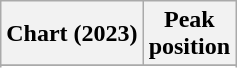<table class="wikitable sortable plainrowheaders" style="text-align:center;">
<tr>
<th scope="col">Chart (2023)</th>
<th scope="col">Peak<br>position</th>
</tr>
<tr>
</tr>
<tr>
</tr>
<tr>
</tr>
</table>
